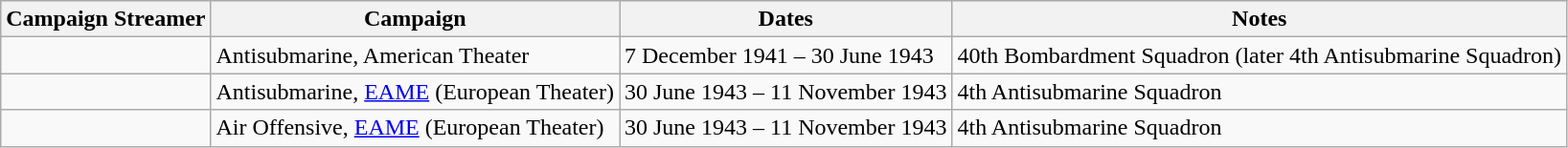<table class="wikitable">
<tr style="background:#efefef;">
<th>Campaign Streamer</th>
<th>Campaign</th>
<th>Dates</th>
<th>Notes</th>
</tr>
<tr>
<td></td>
<td>Antisubmarine, American Theater</td>
<td>7 December 1941 – 30 June 1943</td>
<td>40th Bombardment Squadron (later 4th Antisubmarine Squadron)</td>
</tr>
<tr>
<td></td>
<td>Antisubmarine, <a href='#'>EAME</a> (European Theater)</td>
<td>30 June 1943 – 11 November 1943</td>
<td>4th Antisubmarine Squadron</td>
</tr>
<tr>
<td></td>
<td>Air Offensive, <a href='#'>EAME</a> (European Theater)</td>
<td>30 June 1943 – 11 November 1943</td>
<td>4th Antisubmarine Squadron</td>
</tr>
</table>
